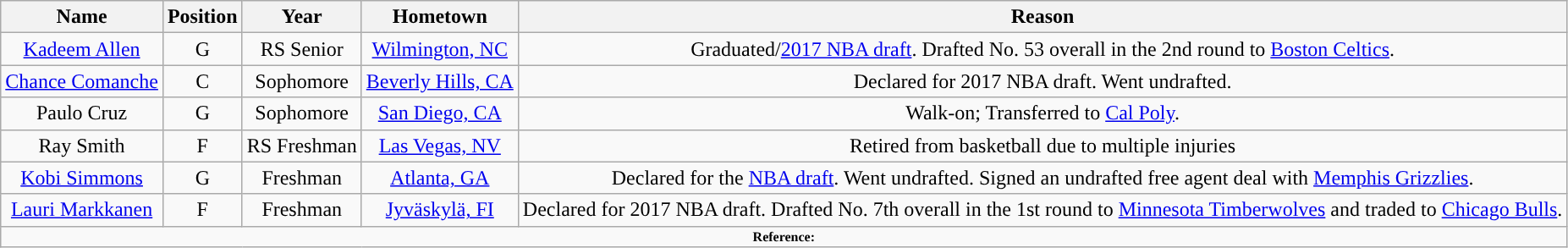<table class="wikitable" style="text-align: center">
<tr align=center>
<th>Name</th>
<th>Position</th>
<th>Year</th>
<th>Hometown</th>
<th>Reason</th>
</tr>
<tr>
<td><a href='#'>Kadeem Allen</a></td>
<td>G</td>
<td>RS Senior</td>
<td><a href='#'>Wilmington, NC</a></td>
<td>Graduated/<a href='#'>2017 NBA draft</a>. Drafted No. 53 overall in the 2nd round to <a href='#'>Boston Celtics</a>.</td>
</tr>
<tr>
<td><a href='#'>Chance Comanche</a></td>
<td>C</td>
<td>Sophomore</td>
<td><a href='#'>Beverly Hills, CA</a></td>
<td>Declared for 2017 NBA draft. Went undrafted.</td>
</tr>
<tr>
<td>Paulo Cruz</td>
<td>G</td>
<td>Sophomore</td>
<td><a href='#'>San Diego, CA</a></td>
<td>Walk-on; Transferred to <a href='#'>Cal Poly</a>.</td>
</tr>
<tr>
<td>Ray Smith</td>
<td>F</td>
<td>RS Freshman</td>
<td><a href='#'>Las Vegas, NV</a></td>
<td>Retired from basketball due to multiple injuries</td>
</tr>
<tr>
<td><a href='#'>Kobi Simmons</a></td>
<td>G</td>
<td>Freshman</td>
<td><a href='#'>Atlanta, GA</a></td>
<td>Declared for the <a href='#'>NBA draft</a>. Went undrafted. Signed an undrafted free agent deal with <a href='#'>Memphis Grizzlies</a>.</td>
</tr>
<tr>
<td><a href='#'>Lauri Markkanen</a></td>
<td>F</td>
<td>Freshman</td>
<td><a href='#'>Jyväskylä, FI</a></td>
<td>Declared for 2017 NBA draft. Drafted No. 7th overall in the 1st round to <a href='#'>Minnesota Timberwolves</a> and traded to <a href='#'>Chicago Bulls</a>.</td>
</tr>
<tr>
<td colspan="5" style="font-size:8pt; text-align:center;"><strong>Reference:</strong></td>
</tr>
</table>
